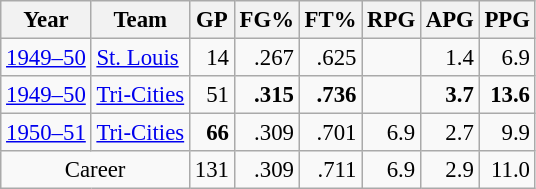<table class="wikitable sortable" style="font-size:95%; text-align:right;">
<tr>
<th>Year</th>
<th>Team</th>
<th>GP</th>
<th>FG%</th>
<th>FT%</th>
<th>RPG</th>
<th>APG</th>
<th>PPG</th>
</tr>
<tr>
<td style="text-align:left;"><a href='#'>1949–50</a></td>
<td style="text-align:left;"><a href='#'>St. Louis</a></td>
<td>14</td>
<td>.267</td>
<td>.625</td>
<td></td>
<td>1.4</td>
<td>6.9</td>
</tr>
<tr>
<td style="text-align:left;"><a href='#'>1949–50</a></td>
<td style="text-align:left;"><a href='#'>Tri-Cities</a></td>
<td>51</td>
<td><strong>.315</strong></td>
<td><strong>.736</strong></td>
<td></td>
<td><strong>3.7</strong></td>
<td><strong>13.6</strong></td>
</tr>
<tr>
<td style="text-align:left;"><a href='#'>1950–51</a></td>
<td style="text-align:left;"><a href='#'>Tri-Cities</a></td>
<td><strong>66</strong></td>
<td>.309</td>
<td>.701</td>
<td>6.9</td>
<td>2.7</td>
<td>9.9</td>
</tr>
<tr>
<td colspan="2" style="text-align:center;">Career</td>
<td>131</td>
<td>.309</td>
<td>.711</td>
<td>6.9</td>
<td>2.9</td>
<td>11.0</td>
</tr>
</table>
